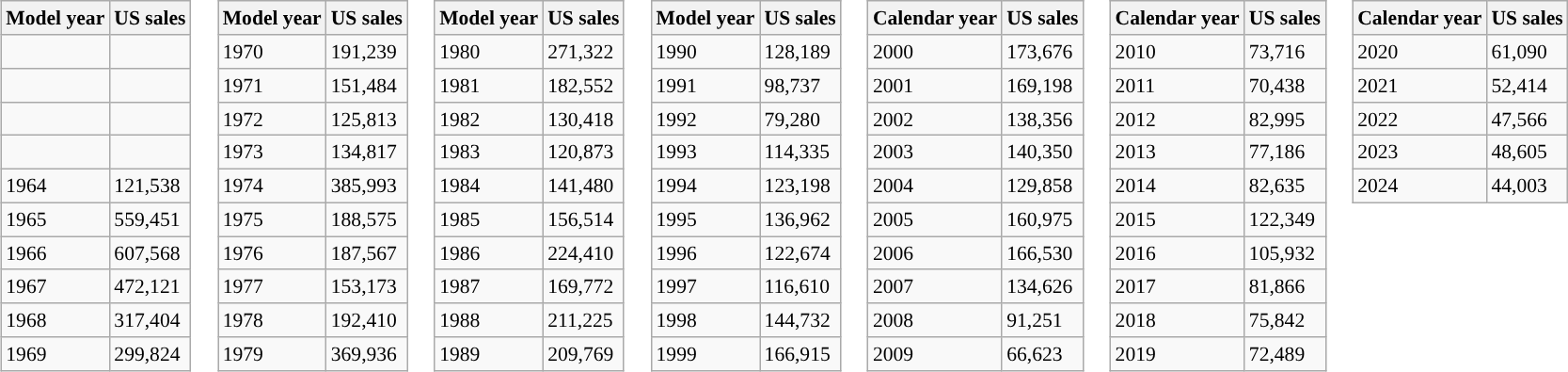<table style="border:none; font-size:90%">
<tr>
<td style="vertical-align: top"><br><table class="wikitable">
<tr>
<th>Model year</th>
<th>US sales</th>
</tr>
<tr>
<td></td>
<td> </td>
</tr>
<tr>
<td></td>
<td> </td>
</tr>
<tr>
<td></td>
<td> </td>
</tr>
<tr>
<td></td>
<td> </td>
</tr>
<tr>
<td>1964</td>
<td>121,538</td>
</tr>
<tr>
<td>1965</td>
<td>559,451</td>
</tr>
<tr>
<td>1966</td>
<td>607,568</td>
</tr>
<tr>
<td>1967</td>
<td>472,121</td>
</tr>
<tr>
<td>1968</td>
<td>317,404</td>
</tr>
<tr>
<td>1969</td>
<td>299,824</td>
</tr>
</table>
</td>
<td style="vertical-align: top"><br><table class="wikitable">
<tr>
<th>Model year</th>
<th>US sales</th>
</tr>
<tr>
<td>1970</td>
<td>191,239</td>
</tr>
<tr>
<td>1971</td>
<td>151,484</td>
</tr>
<tr>
<td>1972</td>
<td>125,813</td>
</tr>
<tr>
<td>1973</td>
<td>134,817</td>
</tr>
<tr>
<td>1974</td>
<td>385,993</td>
</tr>
<tr>
<td>1975</td>
<td>188,575</td>
</tr>
<tr>
<td>1976</td>
<td>187,567</td>
</tr>
<tr>
<td>1977</td>
<td>153,173</td>
</tr>
<tr>
<td>1978</td>
<td>192,410</td>
</tr>
<tr>
<td>1979</td>
<td>369,936</td>
</tr>
</table>
</td>
<td style="vertical-align: top"><br><table class="wikitable">
<tr>
<th>Model year</th>
<th>US sales</th>
</tr>
<tr>
<td>1980</td>
<td>271,322</td>
</tr>
<tr>
<td>1981</td>
<td>182,552</td>
</tr>
<tr>
<td>1982</td>
<td>130,418</td>
</tr>
<tr>
<td>1983</td>
<td>120,873</td>
</tr>
<tr>
<td>1984</td>
<td>141,480</td>
</tr>
<tr>
<td>1985</td>
<td>156,514</td>
</tr>
<tr>
<td>1986</td>
<td>224,410</td>
</tr>
<tr>
<td>1987</td>
<td>169,772</td>
</tr>
<tr>
<td>1988</td>
<td>211,225</td>
</tr>
<tr>
<td>1989</td>
<td>209,769</td>
</tr>
</table>
</td>
<td style="vertical-align: top"><br><table class="wikitable">
<tr>
<th>Model year</th>
<th>US sales</th>
</tr>
<tr>
<td>1990</td>
<td>128,189</td>
</tr>
<tr>
<td>1991</td>
<td>98,737</td>
</tr>
<tr>
<td>1992</td>
<td>79,280</td>
</tr>
<tr>
<td>1993</td>
<td>114,335</td>
</tr>
<tr>
<td>1994</td>
<td>123,198</td>
</tr>
<tr>
<td>1995</td>
<td>136,962</td>
</tr>
<tr>
<td>1996</td>
<td>122,674</td>
</tr>
<tr>
<td>1997</td>
<td>116,610</td>
</tr>
<tr>
<td>1998</td>
<td>144,732</td>
</tr>
<tr>
<td>1999</td>
<td>166,915</td>
</tr>
</table>
</td>
<td style="vertical-align: top"><br><table class="wikitable">
<tr>
<th>Calendar year</th>
<th>US sales</th>
</tr>
<tr>
<td>2000</td>
<td>173,676</td>
</tr>
<tr>
<td>2001</td>
<td>169,198</td>
</tr>
<tr>
<td>2002</td>
<td>138,356</td>
</tr>
<tr>
<td>2003</td>
<td>140,350</td>
</tr>
<tr>
<td>2004</td>
<td>129,858</td>
</tr>
<tr>
<td>2005</td>
<td>160,975</td>
</tr>
<tr>
<td>2006</td>
<td>166,530</td>
</tr>
<tr>
<td>2007</td>
<td>134,626</td>
</tr>
<tr>
<td>2008</td>
<td>91,251</td>
</tr>
<tr>
<td>2009</td>
<td>66,623</td>
</tr>
</table>
</td>
<td style="vertical-align: top"><br><table class="wikitable">
<tr>
<th>Calendar year</th>
<th>US sales</th>
</tr>
<tr>
<td>2010</td>
<td>73,716</td>
</tr>
<tr>
<td>2011</td>
<td>70,438</td>
</tr>
<tr>
<td>2012</td>
<td>82,995</td>
</tr>
<tr>
<td>2013</td>
<td>77,186</td>
</tr>
<tr>
<td>2014</td>
<td>82,635</td>
</tr>
<tr>
<td>2015</td>
<td>122,349</td>
</tr>
<tr>
<td>2016</td>
<td>105,932</td>
</tr>
<tr>
<td>2017</td>
<td>81,866</td>
</tr>
<tr>
<td>2018</td>
<td>75,842</td>
</tr>
<tr>
<td>2019</td>
<td>72,489</td>
</tr>
</table>
</td>
<td style="vertical-align: top"><br><table class="wikitable">
<tr>
<th>Calendar year</th>
<th>US sales</th>
</tr>
<tr>
<td>2020</td>
<td>61,090</td>
</tr>
<tr>
<td>2021</td>
<td>52,414</td>
</tr>
<tr>
<td>2022</td>
<td>47,566</td>
</tr>
<tr>
<td>2023</td>
<td>48,605</td>
</tr>
<tr>
<td>2024</td>
<td>44,003</td>
</tr>
</table>
</td>
</tr>
</table>
